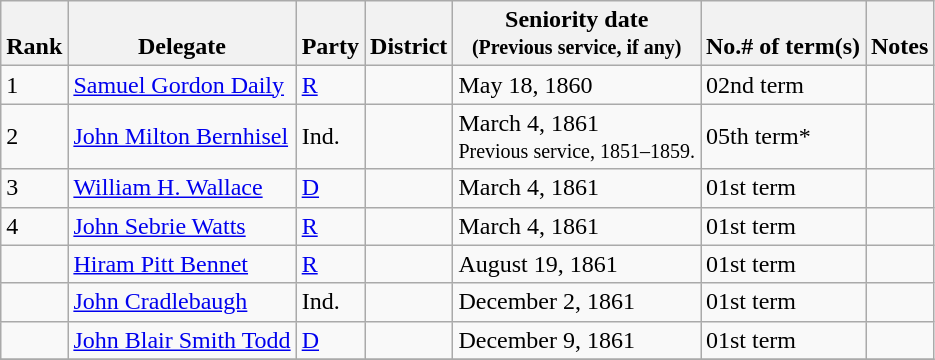<table class="wikitable sortable">
<tr valign=bottom>
<th>Rank</th>
<th>Delegate</th>
<th>Party</th>
<th>District</th>
<th>Seniority date<br><small>(Previous service, if any)</small><br></th>
<th>No.# of term(s)</th>
<th>Notes</th>
</tr>
<tr>
<td>1</td>
<td><a href='#'>Samuel Gordon Daily</a></td>
<td><a href='#'>R</a></td>
<td></td>
<td>May 18, 1860</td>
<td>02nd term</td>
<td></td>
</tr>
<tr>
<td>2</td>
<td><a href='#'>John Milton Bernhisel</a></td>
<td>Ind.</td>
<td></td>
<td>March 4, 1861<br><small>Previous service, 1851–1859. </small></td>
<td>05th term*</td>
<td></td>
</tr>
<tr>
<td>3</td>
<td><a href='#'>William H. Wallace</a></td>
<td><a href='#'>D</a></td>
<td></td>
<td>March 4, 1861</td>
<td>01st term</td>
<td></td>
</tr>
<tr>
<td>4</td>
<td><a href='#'>John Sebrie Watts</a></td>
<td><a href='#'>R</a></td>
<td></td>
<td>March 4, 1861</td>
<td>01st term</td>
<td></td>
</tr>
<tr>
<td></td>
<td><a href='#'>Hiram Pitt Bennet</a></td>
<td><a href='#'>R</a></td>
<td></td>
<td>August 19, 1861</td>
<td>01st term</td>
<td></td>
</tr>
<tr>
<td></td>
<td><a href='#'>John Cradlebaugh</a></td>
<td>Ind.</td>
<td></td>
<td>December 2, 1861</td>
<td>01st term</td>
<td></td>
</tr>
<tr>
<td></td>
<td><a href='#'>John Blair Smith Todd</a></td>
<td><a href='#'>D</a></td>
<td></td>
<td>December 9, 1861</td>
<td>01st term</td>
<td></td>
</tr>
<tr>
</tr>
</table>
